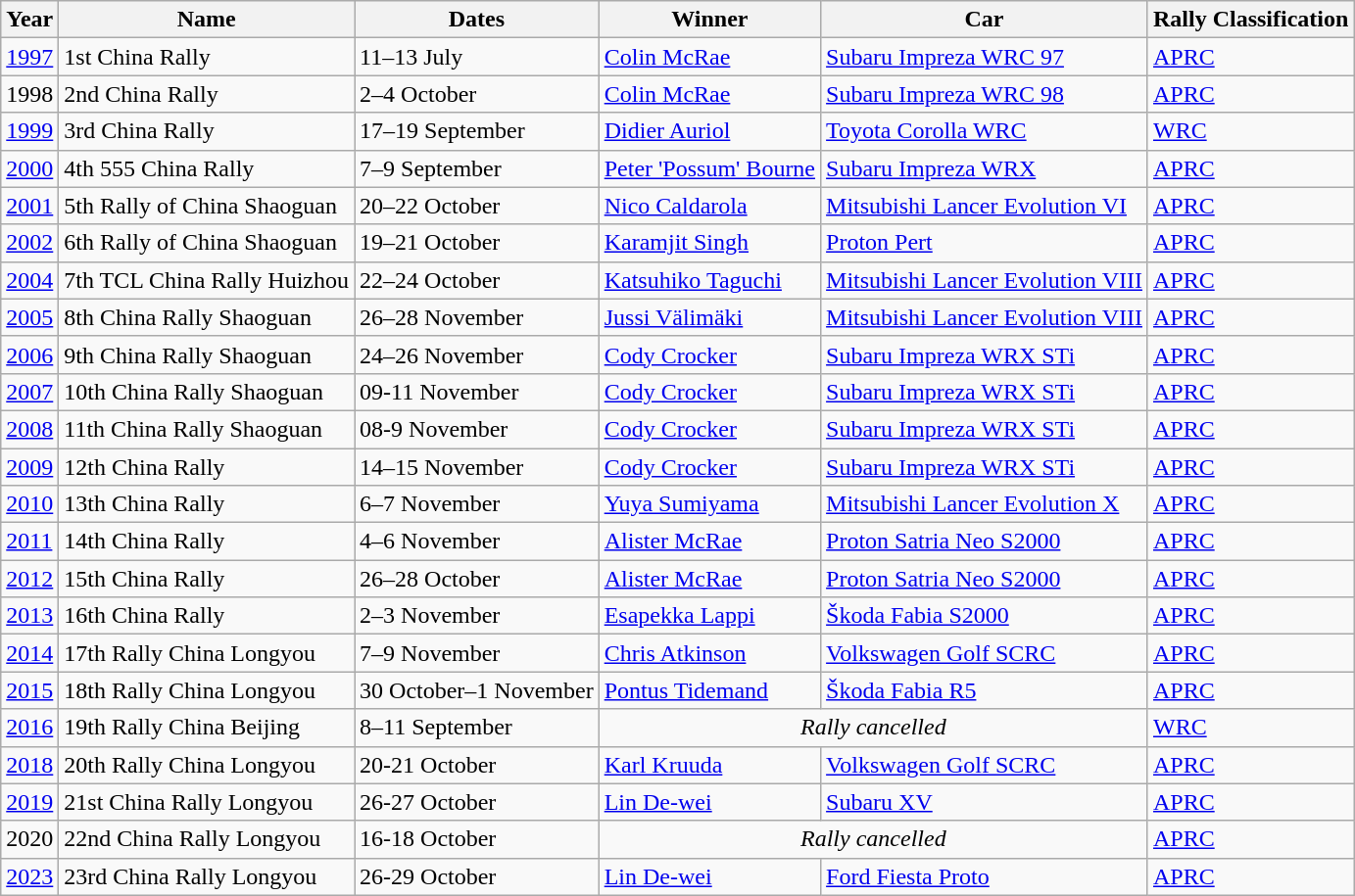<table class="wikitable">
<tr>
<th>Year</th>
<th>Name</th>
<th>Dates</th>
<th>Winner</th>
<th>Car</th>
<th>Rally Classification</th>
</tr>
<tr>
<td><a href='#'>1997</a></td>
<td>1st China Rally</td>
<td>11–13 July</td>
<td> <a href='#'>Colin McRae</a></td>
<td><a href='#'>Subaru Impreza WRC 97</a></td>
<td><a href='#'>APRC</a></td>
</tr>
<tr>
<td>1998</td>
<td>2nd China Rally</td>
<td>2–4 October</td>
<td> <a href='#'>Colin McRae</a></td>
<td><a href='#'>Subaru Impreza WRC 98</a></td>
<td><a href='#'>APRC</a></td>
</tr>
<tr>
<td><a href='#'>1999</a></td>
<td>3rd China Rally</td>
<td>17–19 September</td>
<td> <a href='#'>Didier Auriol</a></td>
<td><a href='#'>Toyota Corolla WRC</a></td>
<td><a href='#'>WRC</a></td>
</tr>
<tr>
<td><a href='#'>2000</a></td>
<td>4th 555 China Rally</td>
<td>7–9 September</td>
<td> <a href='#'>Peter 'Possum' Bourne</a></td>
<td><a href='#'>Subaru Impreza WRX</a></td>
<td><a href='#'>APRC</a></td>
</tr>
<tr>
<td><a href='#'>2001</a></td>
<td>5th Rally of China Shaoguan</td>
<td>20–22 October</td>
<td> <a href='#'>Nico Caldarola</a></td>
<td><a href='#'>Mitsubishi Lancer Evolution VI</a></td>
<td><a href='#'>APRC</a></td>
</tr>
<tr>
<td><a href='#'>2002</a></td>
<td>6th Rally of China Shaoguan</td>
<td>19–21 October</td>
<td> <a href='#'>Karamjit Singh</a></td>
<td><a href='#'>Proton Pert</a></td>
<td><a href='#'>APRC</a></td>
</tr>
<tr>
<td><a href='#'>2004</a></td>
<td>7th TCL China Rally Huizhou</td>
<td>22–24 October</td>
<td> <a href='#'>Katsuhiko Taguchi</a></td>
<td><a href='#'>Mitsubishi Lancer Evolution VIII</a></td>
<td><a href='#'>APRC</a></td>
</tr>
<tr>
<td><a href='#'>2005</a></td>
<td>8th China Rally Shaoguan</td>
<td>26–28 November</td>
<td> <a href='#'>Jussi Välimäki</a></td>
<td><a href='#'>Mitsubishi Lancer Evolution VIII</a></td>
<td><a href='#'>APRC</a></td>
</tr>
<tr>
<td><a href='#'>2006</a></td>
<td>9th China Rally Shaoguan</td>
<td>24–26 November</td>
<td> <a href='#'>Cody Crocker</a></td>
<td><a href='#'>Subaru Impreza WRX STi</a></td>
<td><a href='#'>APRC</a></td>
</tr>
<tr>
<td><a href='#'>2007</a></td>
<td>10th China Rally Shaoguan</td>
<td>09-11 November</td>
<td> <a href='#'>Cody Crocker</a></td>
<td><a href='#'>Subaru Impreza WRX STi</a></td>
<td><a href='#'>APRC</a></td>
</tr>
<tr>
<td><a href='#'>2008</a></td>
<td>11th China Rally Shaoguan</td>
<td>08-9 November</td>
<td> <a href='#'>Cody Crocker</a></td>
<td><a href='#'>Subaru Impreza WRX STi</a></td>
<td><a href='#'>APRC</a></td>
</tr>
<tr>
<td><a href='#'>2009</a></td>
<td>12th China Rally</td>
<td>14–15 November</td>
<td> <a href='#'>Cody Crocker</a></td>
<td><a href='#'>Subaru Impreza WRX STi</a></td>
<td><a href='#'>APRC</a></td>
</tr>
<tr>
<td><a href='#'>2010</a></td>
<td>13th China Rally</td>
<td>6–7 November</td>
<td> <a href='#'>Yuya Sumiyama</a></td>
<td><a href='#'>Mitsubishi Lancer Evolution X</a></td>
<td><a href='#'>APRC</a></td>
</tr>
<tr>
<td><a href='#'>2011</a></td>
<td>14th China Rally</td>
<td>4–6 November</td>
<td> <a href='#'>Alister McRae</a></td>
<td><a href='#'>Proton Satria Neo S2000</a></td>
<td><a href='#'>APRC</a></td>
</tr>
<tr>
<td><a href='#'>2012</a></td>
<td>15th China Rally</td>
<td>26–28 October</td>
<td> <a href='#'>Alister McRae</a></td>
<td><a href='#'>Proton Satria Neo S2000</a></td>
<td><a href='#'>APRC</a></td>
</tr>
<tr>
<td><a href='#'>2013</a></td>
<td>16th China Rally</td>
<td>2–3 November</td>
<td> <a href='#'>Esapekka Lappi</a></td>
<td><a href='#'>Škoda Fabia S2000</a></td>
<td><a href='#'>APRC</a></td>
</tr>
<tr>
<td><a href='#'>2014</a></td>
<td>17th Rally China Longyou</td>
<td>7–9 November</td>
<td> <a href='#'>Chris Atkinson</a></td>
<td><a href='#'>Volkswagen Golf SCRC</a></td>
<td><a href='#'>APRC</a></td>
</tr>
<tr>
<td><a href='#'>2015</a></td>
<td>18th Rally China Longyou</td>
<td>30 October–1 November</td>
<td> <a href='#'>Pontus Tidemand</a></td>
<td><a href='#'>Škoda Fabia R5</a></td>
<td><a href='#'>APRC</a></td>
</tr>
<tr>
<td><a href='#'>2016</a></td>
<td>19th Rally China Beijing</td>
<td>8–11 September</td>
<td colspan="2" style="text-align:center"><em>Rally cancelled</em></td>
<td><a href='#'>WRC</a></td>
</tr>
<tr>
<td><a href='#'>2018</a></td>
<td>20th Rally China Longyou</td>
<td>20-21 October</td>
<td> <a href='#'>Karl Kruuda</a></td>
<td><a href='#'>Volkswagen Golf SCRC</a></td>
<td><a href='#'>APRC</a></td>
</tr>
<tr>
<td><a href='#'>2019</a></td>
<td>21st China Rally Longyou</td>
<td>26-27 October</td>
<td> <a href='#'>Lin De-wei</a></td>
<td><a href='#'>Subaru XV</a></td>
<td><a href='#'>APRC</a></td>
</tr>
<tr>
<td>2020</td>
<td>22nd China Rally Longyou</td>
<td>16-18 October</td>
<td colspan="2"  style="text-align:center"><em>Rally cancelled</em></td>
<td><a href='#'>APRC</a></td>
</tr>
<tr>
<td><a href='#'>2023</a></td>
<td>23rd China Rally Longyou</td>
<td>26-29 October</td>
<td> <a href='#'>Lin De-wei</a></td>
<td><a href='#'>Ford Fiesta Proto</a></td>
<td><a href='#'>APRC</a></td>
</tr>
</table>
